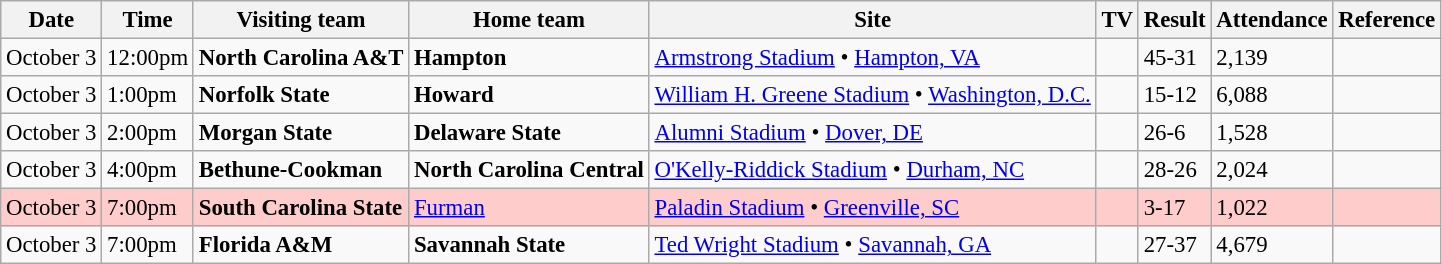<table class="wikitable" style="font-size:95%;">
<tr>
<th>Date</th>
<th>Time</th>
<th>Visiting team</th>
<th>Home team</th>
<th>Site</th>
<th>TV</th>
<th>Result</th>
<th>Attendance</th>
<th class="unsortable">Reference</th>
</tr>
<tr bgcolor=>
<td>October 3</td>
<td>12:00pm</td>
<td><strong>North Carolina A&T</strong></td>
<td><strong>Hampton</strong></td>
<td><a href='#'>Armstrong Stadium</a> • <a href='#'>Hampton, VA</a></td>
<td></td>
<td>45-31</td>
<td>2,139</td>
<td></td>
</tr>
<tr bgcolor=>
<td>October 3</td>
<td>1:00pm</td>
<td><strong>Norfolk State</strong></td>
<td><strong>Howard</strong></td>
<td><a href='#'>William H. Greene Stadium</a> • <a href='#'>Washington, D.C.</a></td>
<td></td>
<td>15-12</td>
<td>6,088</td>
<td></td>
</tr>
<tr bgcolor=>
<td>October 3</td>
<td>2:00pm</td>
<td><strong>Morgan State</strong></td>
<td><strong>Delaware State</strong></td>
<td><a href='#'>Alumni Stadium</a> • <a href='#'>Dover, DE</a></td>
<td></td>
<td>26-6</td>
<td>1,528</td>
<td></td>
</tr>
<tr bgcolor=>
<td>October 3</td>
<td>4:00pm</td>
<td><strong>Bethune-Cookman</strong></td>
<td><strong>North Carolina Central</strong></td>
<td><a href='#'>O'Kelly-Riddick Stadium</a> • <a href='#'>Durham, NC</a></td>
<td></td>
<td>28-26</td>
<td>2,024</td>
<td></td>
</tr>
<tr bgcolor=#ffcccc>
<td>October 3</td>
<td>7:00pm</td>
<td><strong>South Carolina State</strong></td>
<td><a href='#'>Furman</a></td>
<td><a href='#'>Paladin Stadium</a> • <a href='#'>Greenville, SC</a></td>
<td></td>
<td>3-17</td>
<td>1,022</td>
<td></td>
</tr>
<tr bgcolor=>
<td>October 3</td>
<td>7:00pm</td>
<td><strong>Florida A&M</strong></td>
<td><strong>Savannah State</strong></td>
<td><a href='#'>Ted Wright Stadium</a> • <a href='#'>Savannah, GA</a></td>
<td></td>
<td>27-37</td>
<td>4,679</td>
<td></td>
</tr>
</table>
